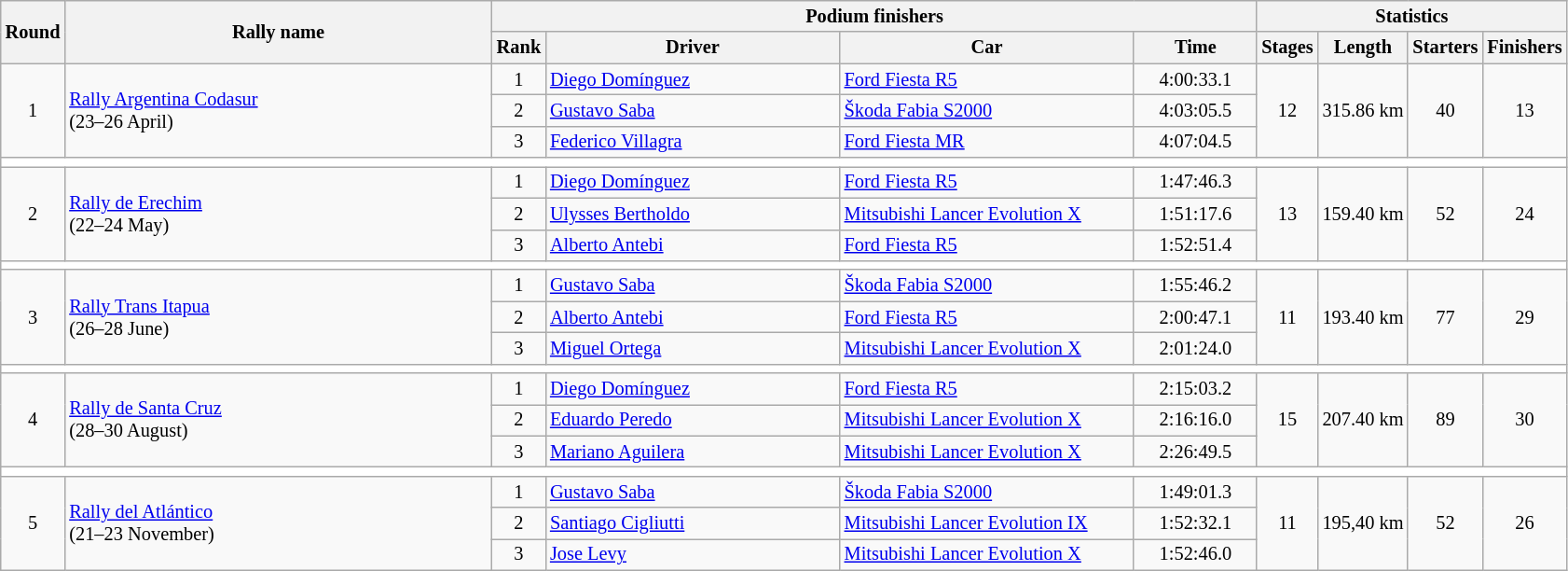<table class="wikitable" style="font-size:85%;">
<tr>
<th rowspan=2>Round</th>
<th style="width:22em" rowspan=2>Rally name</th>
<th colspan=4>Podium finishers</th>
<th colspan=4>Statistics</th>
</tr>
<tr>
<th>Rank</th>
<th style="width:15em">Driver</th>
<th style="width:15em">Car</th>
<th style="width:6em">Time</th>
<th>Stages</th>
<th>Length</th>
<th>Starters</th>
<th>Finishers</th>
</tr>
<tr>
<td rowspan=3 align=center>1</td>
<td rowspan=3> <a href='#'>Rally Argentina Codasur</a><br>(23–26 April)</td>
<td align=center>1</td>
<td> <a href='#'>Diego Domínguez</a></td>
<td><a href='#'>Ford Fiesta R5</a></td>
<td align=center>4:00:33.1</td>
<td rowspan=3 align=center>12</td>
<td rowspan=3 align=center>315.86 km</td>
<td rowspan=3 align=center>40</td>
<td rowspan=3 align=center>13</td>
</tr>
<tr>
<td align=center>2</td>
<td> <a href='#'>Gustavo Saba</a></td>
<td><a href='#'>Škoda Fabia S2000</a></td>
<td align=center>4:03:05.5</td>
</tr>
<tr>
<td align=center>3</td>
<td> <a href='#'>Federico Villagra</a></td>
<td><a href='#'>Ford Fiesta MR</a></td>
<td align=center>4:07:04.5</td>
</tr>
<tr style="background:white;">
<td colspan="12"></td>
</tr>
<tr>
<td rowspan=3 align=center>2</td>
<td rowspan=3> <a href='#'>Rally de Erechim</a><br>(22–24 May)</td>
<td align=center>1</td>
<td> <a href='#'>Diego Domínguez</a></td>
<td><a href='#'>Ford Fiesta R5</a></td>
<td align=center>1:47:46.3</td>
<td rowspan=3 align=center>13</td>
<td rowspan=3 align=center>159.40 km</td>
<td rowspan=3 align=center>52</td>
<td rowspan=3 align=center>24</td>
</tr>
<tr>
<td align=center>2</td>
<td> <a href='#'>Ulysses Bertholdo</a></td>
<td><a href='#'>Mitsubishi Lancer Evolution X</a></td>
<td align=center>1:51:17.6</td>
</tr>
<tr>
<td align=center>3</td>
<td> <a href='#'>Alberto Antebi</a></td>
<td><a href='#'>Ford Fiesta R5</a></td>
<td align=center>1:52:51.4</td>
</tr>
<tr style="background:white;">
<td colspan="12"></td>
</tr>
<tr>
<td rowspan=3 align=center>3</td>
<td rowspan=3> <a href='#'>Rally Trans Itapua</a><br>(26–28 June)</td>
<td align=center>1</td>
<td> <a href='#'>Gustavo Saba</a></td>
<td><a href='#'>Škoda Fabia S2000</a></td>
<td align=center>1:55:46.2</td>
<td rowspan=3 align=center>11</td>
<td rowspan=3 align=center>193.40 km</td>
<td rowspan=3 align=center>77</td>
<td rowspan=3 align=center>29</td>
</tr>
<tr>
<td align=center>2</td>
<td> <a href='#'>Alberto Antebi</a></td>
<td><a href='#'>Ford Fiesta R5</a></td>
<td align=center>2:00:47.1</td>
</tr>
<tr>
<td align=center>3</td>
<td> <a href='#'>Miguel Ortega</a></td>
<td><a href='#'>Mitsubishi Lancer Evolution X</a></td>
<td align=center>2:01:24.0</td>
</tr>
<tr style="background:white;">
<td colspan="12"></td>
</tr>
<tr>
<td rowspan=3 align=center>4</td>
<td rowspan=3> <a href='#'>Rally de Santa Cruz</a><br>(28–30 August)</td>
<td align=center>1</td>
<td> <a href='#'>Diego Domínguez</a></td>
<td><a href='#'>Ford Fiesta R5</a></td>
<td align=center>2:15:03.2</td>
<td rowspan=3 align=center>15</td>
<td rowspan=3 align=center>207.40 km</td>
<td rowspan=3 align=center>89</td>
<td rowspan=3 align=center>30</td>
</tr>
<tr>
<td align=center>2</td>
<td> <a href='#'>Eduardo Peredo</a></td>
<td><a href='#'>Mitsubishi Lancer Evolution X</a></td>
<td align=center>2:16:16.0</td>
</tr>
<tr>
<td align=center>3</td>
<td> <a href='#'>Mariano Aguilera</a></td>
<td><a href='#'>Mitsubishi Lancer Evolution X</a></td>
<td align=center>2:26:49.5</td>
</tr>
<tr style="background:white;">
<td colspan="12"></td>
</tr>
<tr>
<td rowspan=3 align=center>5</td>
<td rowspan=3> <a href='#'>Rally del Atlántico</a><br>(21–23 November)</td>
<td align=center>1</td>
<td> <a href='#'>Gustavo Saba</a></td>
<td><a href='#'>Škoda Fabia S2000</a></td>
<td align=center>1:49:01.3</td>
<td rowspan=3 align=center>11</td>
<td rowspan=3 align=center>195,40 km</td>
<td rowspan=3 align=center>52</td>
<td rowspan=3 align=center>26</td>
</tr>
<tr>
<td align=center>2</td>
<td> <a href='#'>Santiago Cigliutti</a></td>
<td><a href='#'>Mitsubishi Lancer Evolution IX</a></td>
<td align=center>1:52:32.1</td>
</tr>
<tr>
<td align=center>3</td>
<td> <a href='#'>Jose Levy</a></td>
<td><a href='#'>Mitsubishi Lancer Evolution X</a></td>
<td align=center>1:52:46.0</td>
</tr>
</table>
